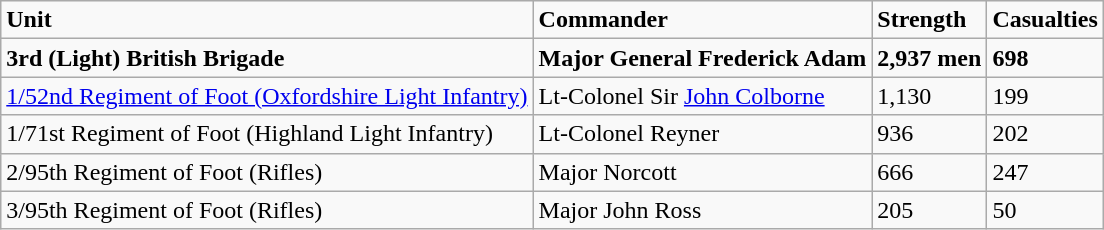<table class="wikitable">
<tr>
<td><strong>Unit</strong></td>
<td><strong>Commander</strong></td>
<td><strong>Strength</strong></td>
<td><strong>Casualties</strong></td>
</tr>
<tr>
<td><strong>3rd (Light) British Brigade</strong></td>
<td><strong>Major General Frederick Adam</strong></td>
<td><strong>2,937 men</strong></td>
<td><strong>698</strong></td>
</tr>
<tr>
<td><a href='#'>1/52nd Regiment of Foot (Oxfordshire Light Infantry)</a></td>
<td>Lt-Colonel Sir <a href='#'>John Colborne</a></td>
<td>1,130</td>
<td>199</td>
</tr>
<tr>
<td>1/71st Regiment of Foot (Highland Light Infantry)</td>
<td>Lt-Colonel Reyner</td>
<td>936</td>
<td>202</td>
</tr>
<tr>
<td>2/95th Regiment of Foot (Rifles)</td>
<td>Major Norcott</td>
<td>666</td>
<td>247</td>
</tr>
<tr>
<td>3/95th Regiment of Foot (Rifles)</td>
<td>Major John Ross</td>
<td>205</td>
<td>50</td>
</tr>
</table>
